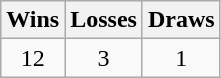<table class="wikitable">
<tr>
<th>Wins</th>
<th>Losses</th>
<th>Draws</th>
</tr>
<tr>
<td align="center">12</td>
<td align="center">3</td>
<td align="center">1</td>
</tr>
</table>
